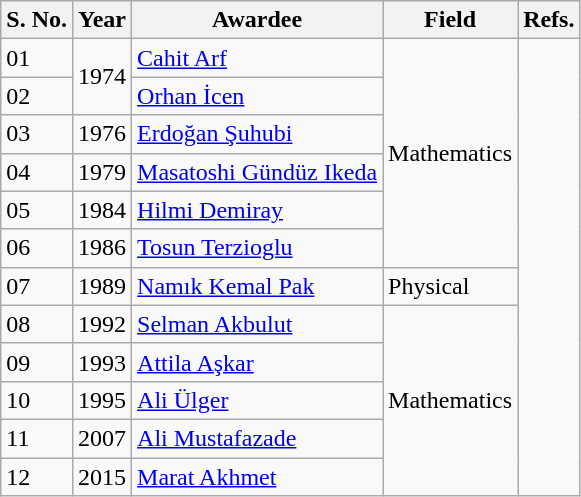<table class="wikitable sortable plainrowheaders">
<tr>
<th scope="col">S. No.</th>
<th scope="col">Year</th>
<th scope="col">Awardee</th>
<th scope="col">Field</th>
<th scope="col">Refs.</th>
</tr>
<tr>
<td>01</td>
<td rowspan="2">1974</td>
<td><a href='#'>Cahit Arf</a></td>
<td rowspan="6">Mathematics</td>
<td rowspan="12"></td>
</tr>
<tr>
<td>02</td>
<td><a href='#'>Orhan İcen</a></td>
</tr>
<tr>
<td>03</td>
<td>1976</td>
<td><a href='#'>Erdoğan Şuhubi</a></td>
</tr>
<tr>
<td>04</td>
<td>1979</td>
<td><a href='#'>Masatoshi Gündüz Ikeda</a></td>
</tr>
<tr>
<td>05</td>
<td>1984</td>
<td><a href='#'>Hilmi Demiray</a></td>
</tr>
<tr>
<td>06</td>
<td>1986</td>
<td><a href='#'>Tosun Terzioglu</a></td>
</tr>
<tr>
<td>07</td>
<td>1989</td>
<td><a href='#'>Namık Kemal Pak</a></td>
<td>Physical</td>
</tr>
<tr>
<td>08</td>
<td>1992</td>
<td><a href='#'>Selman Akbulut</a></td>
<td rowspan="5">Mathematics</td>
</tr>
<tr>
<td>09</td>
<td>1993</td>
<td><a href='#'>Attila Aşkar</a></td>
</tr>
<tr>
<td>10</td>
<td>1995</td>
<td><a href='#'>Ali Ülger</a></td>
</tr>
<tr>
<td>11</td>
<td>2007</td>
<td><a href='#'>Ali Mustafazade</a></td>
</tr>
<tr>
<td>12</td>
<td>2015</td>
<td><a href='#'>Marat Akhmet</a></td>
</tr>
</table>
